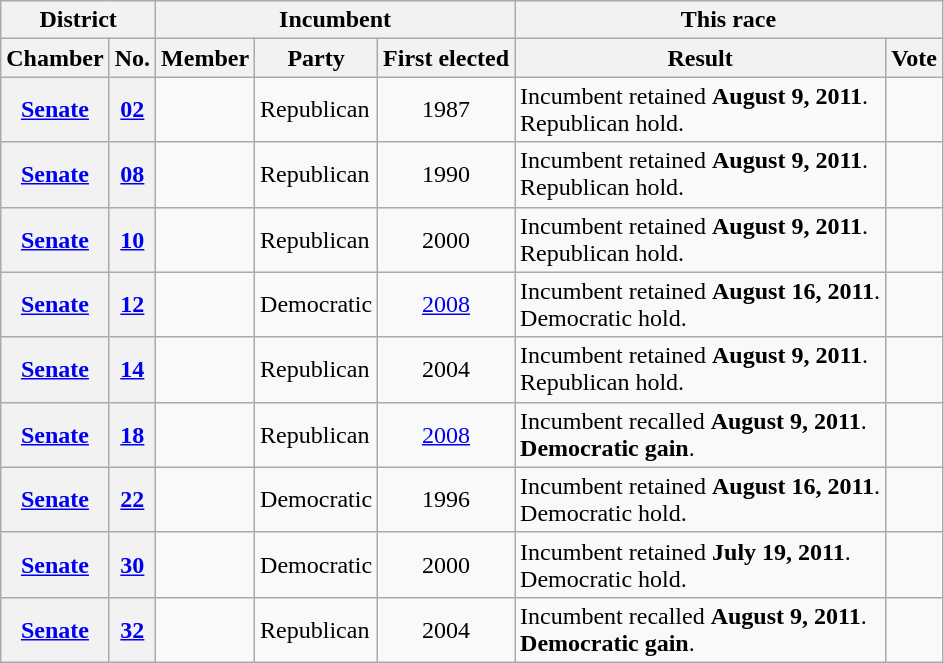<table class="wikitable sortable">
<tr>
<th colspan="2">District</th>
<th colspan="3">Incumbent</th>
<th colspan="2">This race</th>
</tr>
<tr valign="bottom">
<th>Chamber</th>
<th>No.</th>
<th>Member</th>
<th>Party</th>
<th>First elected</th>
<th>Result</th>
<th>Vote</th>
</tr>
<tr>
<th><a href='#'>Senate</a></th>
<th><a href='#'>02</a></th>
<td></td>
<td>Republican</td>
<td align="center">1987 </td>
<td>Incumbent retained <strong>August 9, 2011</strong>.<br>Republican hold.</td>
<td nowrap=""></td>
</tr>
<tr>
<th><a href='#'>Senate</a></th>
<th><a href='#'>08</a></th>
<td></td>
<td>Republican</td>
<td align="center">1990</td>
<td>Incumbent retained <strong>August 9, 2011</strong>.<br>Republican hold.</td>
<td nowrap=""></td>
</tr>
<tr>
<th><a href='#'>Senate</a></th>
<th><a href='#'>10</a></th>
<td></td>
<td>Republican</td>
<td align="center">2000</td>
<td>Incumbent retained <strong>August 9, 2011</strong>.<br>Republican hold.</td>
<td nowrap=""></td>
</tr>
<tr>
<th><a href='#'>Senate</a></th>
<th><a href='#'>12</a></th>
<td></td>
<td>Democratic</td>
<td align="center"><a href='#'>2008</a></td>
<td>Incumbent retained <strong>August 16, 2011</strong>.<br>Democratic hold.</td>
<td nowrap=""></td>
</tr>
<tr>
<th><a href='#'>Senate</a></th>
<th><a href='#'>14</a></th>
<td></td>
<td>Republican</td>
<td align="center">2004</td>
<td>Incumbent retained <strong>August 9, 2011</strong>.<br>Republican hold.</td>
<td nowrap=""></td>
</tr>
<tr>
<th><a href='#'>Senate</a></th>
<th><a href='#'>18</a></th>
<td></td>
<td>Republican</td>
<td align="center"><a href='#'>2008</a></td>
<td>Incumbent recalled <strong>August 9, 2011</strong>.<br><strong>Democratic gain</strong>.</td>
<td nowrap=""></td>
</tr>
<tr>
<th><a href='#'>Senate</a></th>
<th><a href='#'>22</a></th>
<td></td>
<td>Democratic</td>
<td align="center">1996</td>
<td>Incumbent retained <strong>August 16, 2011</strong>.<br>Democratic hold.</td>
<td nowrap=""></td>
</tr>
<tr>
<th><a href='#'>Senate</a></th>
<th><a href='#'>30</a></th>
<td></td>
<td>Democratic</td>
<td align="center">2000</td>
<td>Incumbent retained <strong>July 19, 2011</strong>.<br>Democratic hold.</td>
<td nowrap=""></td>
</tr>
<tr>
<th><a href='#'>Senate</a></th>
<th><a href='#'>32</a></th>
<td></td>
<td>Republican</td>
<td align="center">2004</td>
<td>Incumbent recalled <strong>August 9, 2011</strong>.<br><strong>Democratic gain</strong>.</td>
<td nowrap=""></td>
</tr>
</table>
